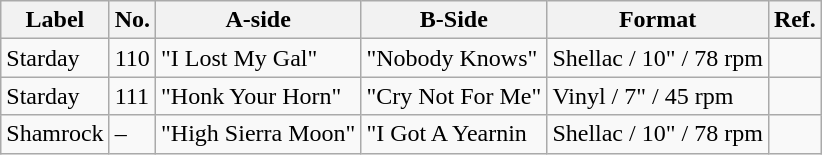<table class="wikitable">
<tr>
<th>Label</th>
<th>No.</th>
<th>A-side</th>
<th>B-Side</th>
<th>Format</th>
<th>Ref.</th>
</tr>
<tr>
<td>Starday</td>
<td>110</td>
<td>"I Lost My Gal"</td>
<td>"Nobody Knows"</td>
<td>Shellac / 10" / 78 rpm</td>
<td></td>
</tr>
<tr>
<td>Starday</td>
<td>111</td>
<td>"Honk Your Horn"</td>
<td>"Cry Not For Me"</td>
<td>Vinyl / 7" / 45 rpm</td>
<td></td>
</tr>
<tr>
<td>Shamrock</td>
<td>–</td>
<td>"High Sierra Moon"</td>
<td>"I Got A Yearnin</td>
<td>Shellac / 10" / 78 rpm</td>
<td></td>
</tr>
</table>
